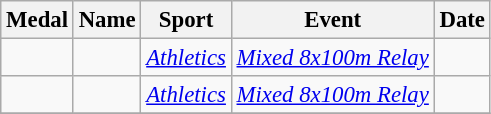<table class="wikitable sortable" style="font-size: 95%;">
<tr>
<th>Medal</th>
<th>Name</th>
<th>Sport</th>
<th>Event</th>
<th>Date</th>
</tr>
<tr>
<td><em> </em></td>
<td><em> </em></td>
<td><em><a href='#'>Athletics</a></em></td>
<td><em><a href='#'>Mixed 8x100m Relay</a> </em></td>
<td><em></em></td>
</tr>
<tr>
<td><em> </em></td>
<td><em> </em></td>
<td><em><a href='#'>Athletics</a></em></td>
<td><em><a href='#'>Mixed 8x100m Relay</a> </em></td>
<td><em></em></td>
</tr>
<tr>
</tr>
</table>
